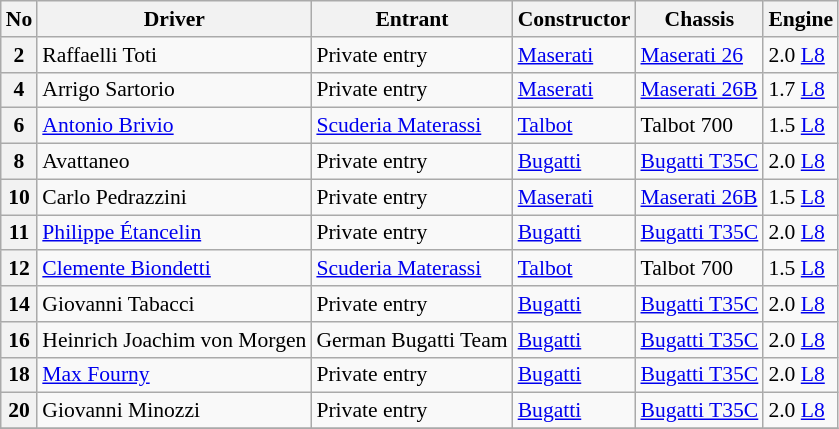<table class="wikitable" style="font-size: 90%;">
<tr>
<th>No</th>
<th>Driver</th>
<th>Entrant</th>
<th>Constructor</th>
<th>Chassis</th>
<th>Engine</th>
</tr>
<tr>
<th>2</th>
<td> Raffaelli Toti</td>
<td>Private entry</td>
<td><a href='#'>Maserati</a></td>
<td><a href='#'>Maserati 26</a></td>
<td>2.0 <a href='#'>L8</a></td>
</tr>
<tr>
<th>4</th>
<td> Arrigo Sartorio</td>
<td>Private entry</td>
<td><a href='#'>Maserati</a></td>
<td><a href='#'>Maserati 26B</a></td>
<td>1.7 <a href='#'>L8</a></td>
</tr>
<tr>
<th>6</th>
<td> <a href='#'>Antonio Brivio</a></td>
<td><a href='#'>Scuderia Materassi</a></td>
<td><a href='#'>Talbot</a></td>
<td>Talbot 700</td>
<td>1.5 <a href='#'>L8</a></td>
</tr>
<tr>
<th>8</th>
<td> Avattaneo</td>
<td>Private entry</td>
<td><a href='#'>Bugatti</a></td>
<td><a href='#'>Bugatti T35C</a></td>
<td>2.0 <a href='#'>L8</a></td>
</tr>
<tr>
<th>10</th>
<td> Carlo Pedrazzini</td>
<td>Private entry</td>
<td><a href='#'>Maserati</a></td>
<td><a href='#'>Maserati 26B</a></td>
<td>1.5 <a href='#'>L8</a></td>
</tr>
<tr>
<th>11</th>
<td> <a href='#'>Philippe Étancelin</a></td>
<td>Private entry</td>
<td><a href='#'>Bugatti</a></td>
<td><a href='#'>Bugatti T35C</a></td>
<td>2.0 <a href='#'>L8</a></td>
</tr>
<tr>
<th>12</th>
<td> <a href='#'>Clemente Biondetti</a></td>
<td><a href='#'>Scuderia Materassi</a></td>
<td><a href='#'>Talbot</a></td>
<td>Talbot 700</td>
<td>1.5 <a href='#'>L8</a></td>
</tr>
<tr>
<th>14</th>
<td> Giovanni Tabacci</td>
<td>Private entry</td>
<td><a href='#'>Bugatti</a></td>
<td><a href='#'>Bugatti T35C</a></td>
<td>2.0 <a href='#'>L8</a></td>
</tr>
<tr>
<th>16</th>
<td> Heinrich Joachim von Morgen</td>
<td>German Bugatti Team</td>
<td><a href='#'>Bugatti</a></td>
<td><a href='#'>Bugatti T35C</a></td>
<td>2.0 <a href='#'>L8</a></td>
</tr>
<tr>
<th>18</th>
<td> <a href='#'>Max Fourny</a></td>
<td>Private entry</td>
<td><a href='#'>Bugatti</a></td>
<td><a href='#'>Bugatti T35C</a></td>
<td>2.0 <a href='#'>L8</a></td>
</tr>
<tr>
<th>20</th>
<td> Giovanni Minozzi</td>
<td>Private entry</td>
<td><a href='#'>Bugatti</a></td>
<td><a href='#'>Bugatti T35C</a></td>
<td>2.0 <a href='#'>L8</a></td>
</tr>
<tr>
</tr>
</table>
